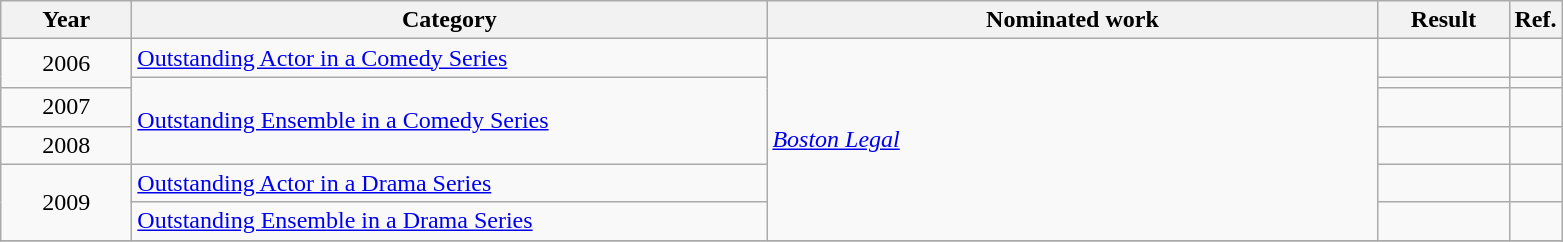<table class=wikitable>
<tr>
<th scope="col" style="width:5em;">Year</th>
<th scope="col" style="width:26em;">Category</th>
<th scope="col" style="width:25em;">Nominated work</th>
<th scope="col" style="width:5em;">Result</th>
<th>Ref.</th>
</tr>
<tr>
<td rowspan=2, style="text-align:center;">2006</td>
<td><a href='#'>Outstanding Actor in a Comedy Series</a></td>
<td rowspan=6><em><a href='#'>Boston Legal</a></em></td>
<td></td>
<td></td>
</tr>
<tr>
<td rowspan=3><a href='#'>Outstanding Ensemble in a Comedy Series</a></td>
<td></td>
<td></td>
</tr>
<tr>
<td style="text-align:center;">2007</td>
<td></td>
<td></td>
</tr>
<tr>
<td style="text-align:center;">2008</td>
<td></td>
<td></td>
</tr>
<tr>
<td rowspan=2, style="text-align:center;">2009</td>
<td><a href='#'>Outstanding Actor in a Drama Series</a></td>
<td></td>
<td></td>
</tr>
<tr>
<td><a href='#'>Outstanding Ensemble in a Drama Series</a></td>
<td></td>
<td></td>
</tr>
<tr>
</tr>
</table>
